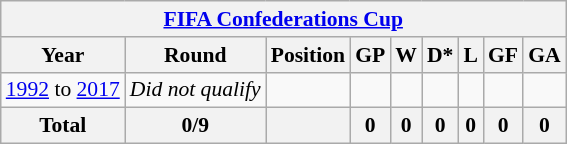<table class="wikitable" style="text-align: center; font-size:90%;">
<tr>
<th colspan="9" align=center><a href='#'>FIFA Confederations Cup</a></th>
</tr>
<tr>
<th>Year</th>
<th>Round</th>
<th>Position</th>
<th>GP</th>
<th>W</th>
<th>D*</th>
<th>L</th>
<th>GF</th>
<th>GA</th>
</tr>
<tr>
<td><a href='#'>1992</a> to <a href='#'>2017</a></td>
<td><em>Did not qualify</em></td>
<td></td>
<td></td>
<td></td>
<td></td>
<td></td>
<td></td>
<td></td>
</tr>
<tr class="sortbottom">
<th>Total</th>
<th>0/9</th>
<th></th>
<th>0</th>
<th>0</th>
<th>0</th>
<th>0</th>
<th>0</th>
<th>0</th>
</tr>
</table>
